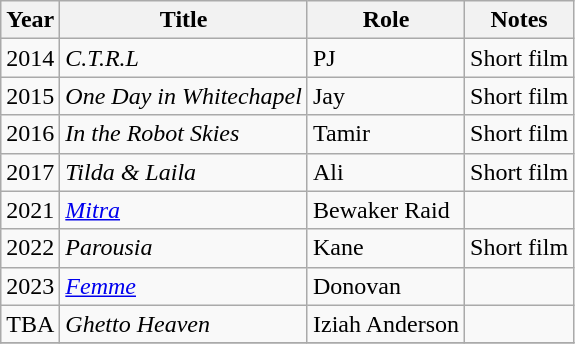<table class="wikitable sortable">
<tr>
<th>Year</th>
<th>Title</th>
<th>Role</th>
<th class="unsortable">Notes</th>
</tr>
<tr>
<td>2014</td>
<td><em>C.T.R.L</em></td>
<td>PJ</td>
<td>Short film</td>
</tr>
<tr>
<td>2015</td>
<td><em>One Day in Whitechapel</em></td>
<td>Jay</td>
<td>Short film</td>
</tr>
<tr>
<td>2016</td>
<td><em>In the Robot Skies</em></td>
<td>Tamir</td>
<td>Short film</td>
</tr>
<tr>
<td>2017</td>
<td><em>Tilda & Laila</em></td>
<td>Ali</td>
<td>Short film</td>
</tr>
<tr>
<td>2021</td>
<td><em><a href='#'>Mitra</a></em></td>
<td>Bewaker Raid</td>
<td></td>
</tr>
<tr>
<td>2022</td>
<td><em>Parousia</em></td>
<td>Kane</td>
<td>Short film</td>
</tr>
<tr>
<td>2023</td>
<td><em><a href='#'>Femme</a></em></td>
<td>Donovan</td>
<td></td>
</tr>
<tr>
<td>TBA</td>
<td><em>Ghetto Heaven</em></td>
<td>Iziah Anderson</td>
<td></td>
</tr>
<tr>
</tr>
</table>
